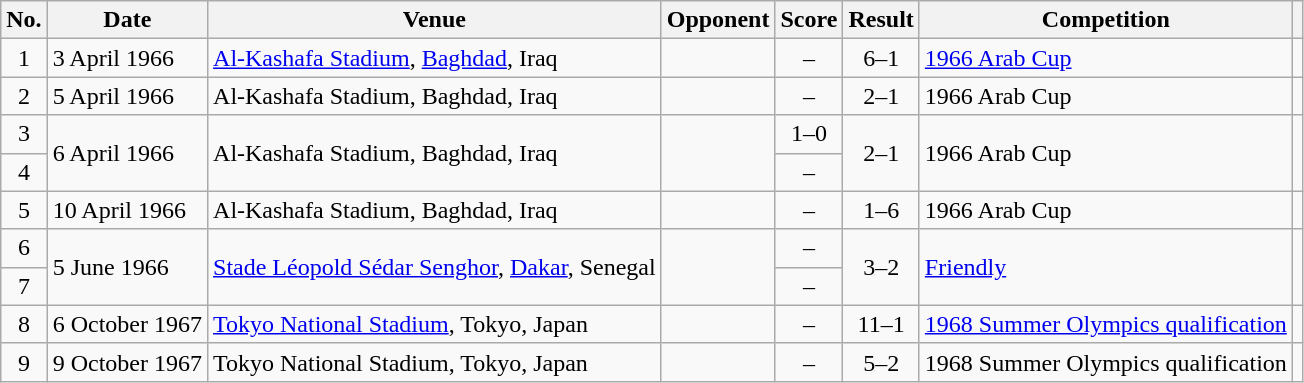<table class="wikitable sortable">
<tr>
<th scope=col>No.</th>
<th scope=col>Date</th>
<th scope=col>Venue</th>
<th scope=col>Opponent</th>
<th scope=col>Score</th>
<th scope=col>Result</th>
<th scope=col>Competition</th>
<th scope=col class="unsortable"></th>
</tr>
<tr>
<td align="center">1</td>
<td>3 April 1966</td>
<td><a href='#'>Al-Kashafa Stadium</a>, <a href='#'>Baghdad</a>, Iraq</td>
<td></td>
<td align="center">–</td>
<td align="center">6–1</td>
<td><a href='#'>1966 Arab Cup</a></td>
<td></td>
</tr>
<tr>
<td align="center">2</td>
<td>5 April 1966</td>
<td>Al-Kashafa Stadium, Baghdad, Iraq</td>
<td></td>
<td align="center">–</td>
<td align="center">2–1</td>
<td>1966 Arab Cup</td>
<td></td>
</tr>
<tr>
<td align="center">3</td>
<td rowspan="2">6 April 1966</td>
<td rowspan="2">Al-Kashafa Stadium, Baghdad, Iraq</td>
<td rowspan="2"></td>
<td align="center">1–0</td>
<td rowspan="2" style="text-align:center">2–1</td>
<td rowspan="2">1966 Arab Cup</td>
<td rowspan="2"></td>
</tr>
<tr>
<td align="center">4</td>
<td align="center">–</td>
</tr>
<tr>
<td align="center">5</td>
<td>10 April 1966</td>
<td>Al-Kashafa Stadium, Baghdad, Iraq</td>
<td></td>
<td align="center">–</td>
<td align="center">1–6</td>
<td>1966 Arab Cup</td>
<td></td>
</tr>
<tr>
<td align="center">6</td>
<td rowspan="2">5 June 1966</td>
<td rowspan="2"><a href='#'>Stade Léopold Sédar Senghor</a>, <a href='#'>Dakar</a>, Senegal</td>
<td rowspan="2"></td>
<td align="center">–</td>
<td rowspan="2" align="center">3–2</td>
<td rowspan="2"><a href='#'>Friendly</a></td>
<td rowspan="2"></td>
</tr>
<tr>
<td align="center">7</td>
<td align="center">–</td>
</tr>
<tr>
<td align="center">8</td>
<td>6 October 1967</td>
<td><a href='#'>Tokyo National Stadium</a>, Tokyo, Japan</td>
<td></td>
<td align="center">–</td>
<td align="center">11–1</td>
<td><a href='#'>1968 Summer Olympics qualification</a></td>
<td></td>
</tr>
<tr>
<td align="center">9</td>
<td>9 October 1967</td>
<td>Tokyo National Stadium, Tokyo, Japan</td>
<td></td>
<td align="center">–</td>
<td align="center">5–2</td>
<td>1968 Summer Olympics qualification</td>
<td></td>
</tr>
</table>
